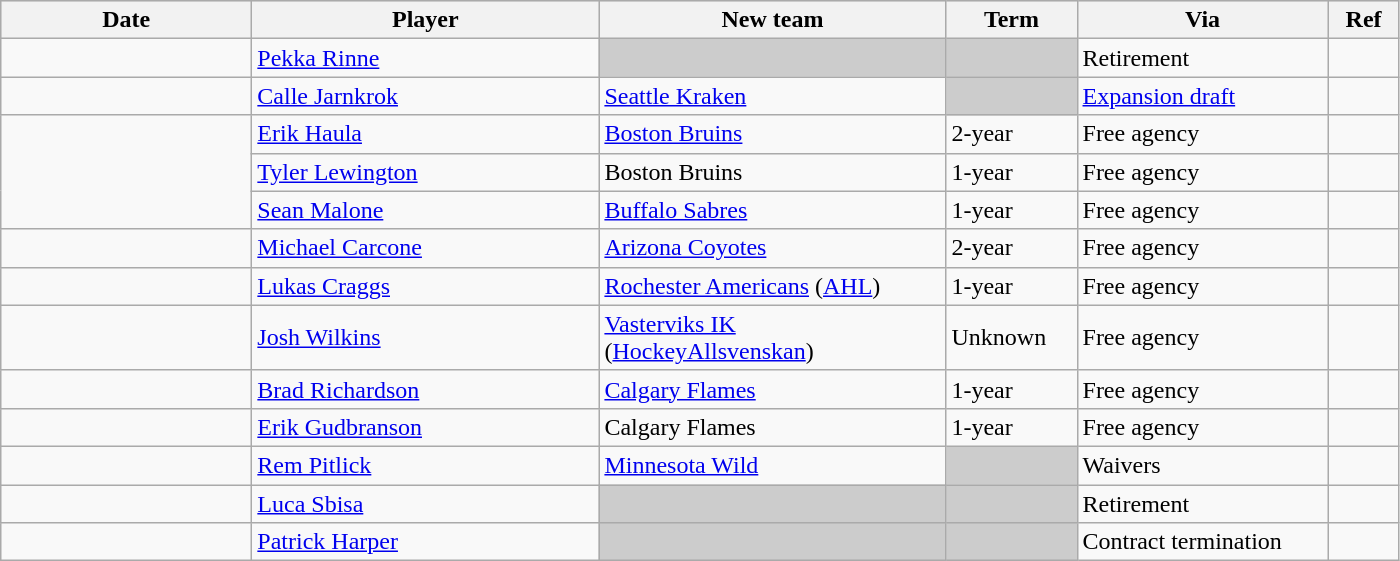<table class="wikitable">
<tr style="background:#ddd; text-align:center;">
<th style="width: 10em;">Date</th>
<th style="width: 14em;">Player</th>
<th style="width: 14em;">New team</th>
<th style="width: 5em;">Term</th>
<th style="width: 10em;">Via</th>
<th style="width: 2.5em;">Ref</th>
</tr>
<tr>
<td></td>
<td><a href='#'>Pekka Rinne</a></td>
<td style="background:#ccc;"></td>
<td style="background:#ccc;"></td>
<td>Retirement</td>
<td></td>
</tr>
<tr>
<td></td>
<td><a href='#'>Calle Jarnkrok</a></td>
<td><a href='#'>Seattle Kraken</a></td>
<td style="background:#ccc;"></td>
<td><a href='#'>Expansion draft</a></td>
<td></td>
</tr>
<tr>
<td rowspan=3></td>
<td><a href='#'>Erik Haula</a></td>
<td><a href='#'>Boston Bruins</a></td>
<td>2-year</td>
<td>Free agency</td>
<td></td>
</tr>
<tr>
<td><a href='#'>Tyler Lewington</a></td>
<td>Boston Bruins</td>
<td>1-year</td>
<td>Free agency</td>
<td></td>
</tr>
<tr>
<td><a href='#'>Sean Malone</a></td>
<td><a href='#'>Buffalo Sabres</a></td>
<td>1-year</td>
<td>Free agency</td>
<td></td>
</tr>
<tr>
<td></td>
<td><a href='#'>Michael Carcone</a></td>
<td><a href='#'>Arizona Coyotes</a></td>
<td>2-year</td>
<td>Free agency</td>
<td></td>
</tr>
<tr>
<td></td>
<td><a href='#'>Lukas Craggs</a></td>
<td><a href='#'>Rochester Americans</a> (<a href='#'>AHL</a>)</td>
<td>1-year</td>
<td>Free agency</td>
<td></td>
</tr>
<tr>
<td></td>
<td><a href='#'>Josh Wilkins</a></td>
<td><a href='#'>Vasterviks IK</a> (<a href='#'>HockeyAllsvenskan</a>)</td>
<td>Unknown</td>
<td>Free agency</td>
<td></td>
</tr>
<tr>
<td></td>
<td><a href='#'>Brad Richardson</a></td>
<td><a href='#'>Calgary Flames</a></td>
<td>1-year</td>
<td>Free agency</td>
<td></td>
</tr>
<tr>
<td></td>
<td><a href='#'>Erik Gudbranson</a></td>
<td>Calgary Flames</td>
<td>1-year</td>
<td>Free agency</td>
<td></td>
</tr>
<tr>
<td></td>
<td><a href='#'>Rem Pitlick</a></td>
<td><a href='#'>Minnesota Wild</a></td>
<td style="background:#ccc;"></td>
<td>Waivers</td>
<td></td>
</tr>
<tr>
<td></td>
<td><a href='#'>Luca Sbisa</a></td>
<td style="background:#ccc;"></td>
<td style="background:#ccc;"></td>
<td>Retirement</td>
<td></td>
</tr>
<tr>
<td></td>
<td><a href='#'>Patrick Harper</a></td>
<td style="background:#ccc;"></td>
<td style="background:#ccc;"></td>
<td>Contract termination</td>
<td></td>
</tr>
</table>
